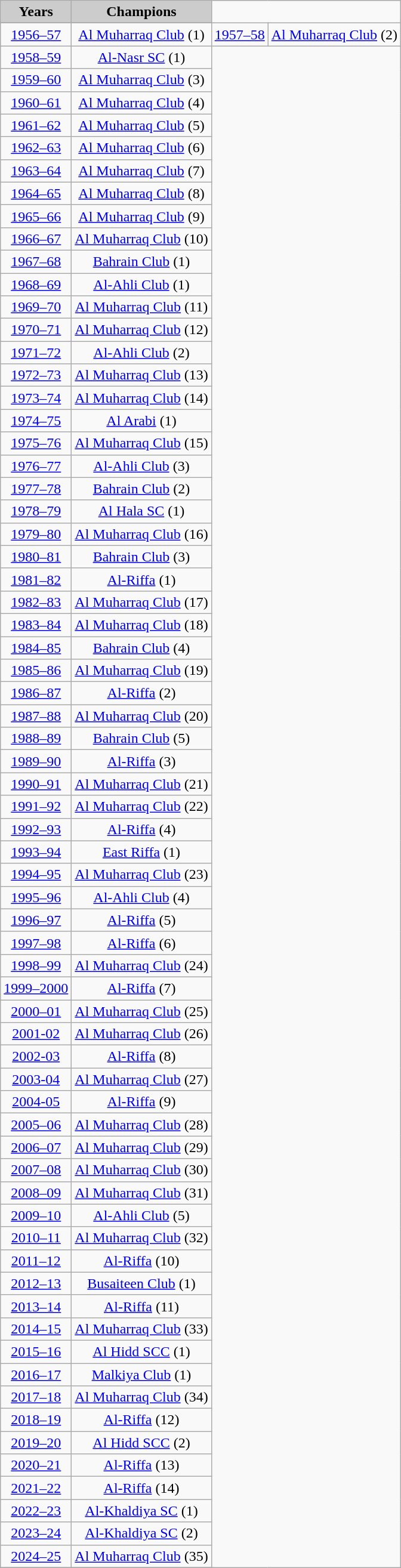<table class="wikitable" style="text-align: center;">
<tr bgcolor="#CCCCCC">
<td><strong>Years</strong></td>
<td><strong>Champions</strong></td>
</tr>
<tr bgcolor="#EFEFEF">
</tr>
<tr>
<td><a href='#'>1956–57</a></td>
<td><a href='#'>Al Muharraq Club</a> (1)</td>
<td><a href='#'>1957–58</a></td>
<td><a href='#'>Al Muharraq Club</a> (2)</td>
</tr>
<tr>
<td><a href='#'>1958–59</a></td>
<td><a href='#'>Al-Nasr SC</a> (1)</td>
</tr>
<tr>
<td><a href='#'>1959–60</a></td>
<td><a href='#'>Al Muharraq Club</a> (3)</td>
</tr>
<tr>
<td><a href='#'>1960–61</a></td>
<td><a href='#'>Al Muharraq Club</a> (4)</td>
</tr>
<tr>
<td><a href='#'>1961–62</a></td>
<td><a href='#'>Al Muharraq Club</a> (5)</td>
</tr>
<tr>
<td><a href='#'>1962–63</a></td>
<td><a href='#'>Al Muharraq Club</a> (6)</td>
</tr>
<tr>
<td><a href='#'>1963–64</a></td>
<td><a href='#'>Al Muharraq Club</a> (7)</td>
</tr>
<tr>
<td><a href='#'>1964–65</a></td>
<td><a href='#'>Al Muharraq Club</a> (8)</td>
</tr>
<tr>
<td><a href='#'>1965–66</a></td>
<td><a href='#'>Al Muharraq Club</a> (9)</td>
</tr>
<tr>
<td><a href='#'>1966–67</a></td>
<td><a href='#'>Al Muharraq Club</a> (10)</td>
</tr>
<tr>
<td><a href='#'>1967–68</a></td>
<td><a href='#'>Bahrain Club</a> (1)</td>
</tr>
<tr>
<td><a href='#'>1968–69</a></td>
<td><a href='#'>Al-Ahli Club</a> (1)</td>
</tr>
<tr>
<td><a href='#'>1969–70</a></td>
<td><a href='#'>Al Muharraq Club</a> (11)</td>
</tr>
<tr>
<td><a href='#'>1970–71</a></td>
<td><a href='#'>Al Muharraq Club</a> (12)</td>
</tr>
<tr>
<td><a href='#'>1971–72</a></td>
<td><a href='#'>Al-Ahli Club</a> (2)</td>
</tr>
<tr>
<td><a href='#'>1972–73</a></td>
<td><a href='#'>Al Muharraq Club</a> (13)</td>
</tr>
<tr>
<td><a href='#'>1973–74</a></td>
<td><a href='#'>Al Muharraq Club</a> (14)</td>
</tr>
<tr>
<td><a href='#'>1974–75</a></td>
<td><a href='#'>Al Arabi</a> (1)</td>
</tr>
<tr>
<td><a href='#'>1975–76</a></td>
<td><a href='#'>Al Muharraq Club</a> (15)</td>
</tr>
<tr>
<td><a href='#'>1976–77</a></td>
<td><a href='#'>Al-Ahli Club</a> (3)</td>
</tr>
<tr>
<td><a href='#'>1977–78</a></td>
<td><a href='#'>Bahrain Club</a> (2)</td>
</tr>
<tr>
<td><a href='#'>1978–79</a></td>
<td><a href='#'>Al Hala SC</a> (1)</td>
</tr>
<tr>
<td><a href='#'>1979–80</a></td>
<td><a href='#'>Al Muharraq Club</a> (16)</td>
</tr>
<tr>
<td><a href='#'>1980–81</a></td>
<td><a href='#'>Bahrain Club</a> (3)</td>
</tr>
<tr>
<td><a href='#'>1981–82</a></td>
<td><a href='#'>Al-Riffa</a> (1)</td>
</tr>
<tr>
<td><a href='#'>1982–83</a></td>
<td><a href='#'>Al Muharraq Club</a> (17)</td>
</tr>
<tr>
<td><a href='#'>1983–84</a></td>
<td><a href='#'>Al Muharraq Club</a> (18)</td>
</tr>
<tr>
<td><a href='#'>1984–85</a></td>
<td><a href='#'>Bahrain Club</a> (4)</td>
</tr>
<tr>
<td><a href='#'>1985–86</a></td>
<td><a href='#'>Al Muharraq Club</a> (19)</td>
</tr>
<tr>
<td><a href='#'>1986–87</a></td>
<td><a href='#'>Al-Riffa</a> (2)</td>
</tr>
<tr>
<td><a href='#'>1987–88</a></td>
<td><a href='#'>Al Muharraq Club</a> (20)</td>
</tr>
<tr>
<td><a href='#'>1988–89</a></td>
<td><a href='#'>Bahrain Club</a> (5)</td>
</tr>
<tr>
<td><a href='#'>1989–90</a></td>
<td><a href='#'>Al-Riffa</a> (3)</td>
</tr>
<tr>
<td><a href='#'>1990–91</a></td>
<td><a href='#'>Al Muharraq Club</a> (21)</td>
</tr>
<tr>
<td><a href='#'>1991–92</a></td>
<td><a href='#'>Al Muharraq Club</a> (22)</td>
</tr>
<tr>
<td><a href='#'>1992–93</a></td>
<td><a href='#'>Al-Riffa</a> (4)</td>
</tr>
<tr>
<td><a href='#'>1993–94</a></td>
<td><a href='#'>East Riffa</a> (1)</td>
</tr>
<tr>
<td><a href='#'>1994–95</a></td>
<td><a href='#'>Al Muharraq Club</a> (23)</td>
</tr>
<tr>
<td><a href='#'>1995–96</a></td>
<td><a href='#'>Al-Ahli Club</a> (4)</td>
</tr>
<tr>
<td><a href='#'>1996–97</a></td>
<td><a href='#'>Al-Riffa</a> (5)</td>
</tr>
<tr>
<td><a href='#'>1997–98</a></td>
<td><a href='#'>Al-Riffa</a> (6)</td>
</tr>
<tr>
<td><a href='#'>1998–99</a></td>
<td><a href='#'>Al Muharraq Club</a> (24)</td>
</tr>
<tr>
<td><a href='#'>1999–2000</a></td>
<td><a href='#'>Al-Riffa</a> (7)</td>
</tr>
<tr>
<td><a href='#'>2000–01</a></td>
<td><a href='#'>Al Muharraq Club</a> (25)</td>
</tr>
<tr>
<td><a href='#'>2001-02</a></td>
<td><a href='#'>Al Muharraq Club</a> (26)</td>
</tr>
<tr>
<td><a href='#'>2002-03</a></td>
<td><a href='#'>Al-Riffa</a> (8)</td>
</tr>
<tr>
<td><a href='#'>2003-04</a></td>
<td><a href='#'>Al Muharraq Club</a> (27)</td>
</tr>
<tr>
<td><a href='#'>2004-05</a></td>
<td><a href='#'>Al-Riffa</a> (9)</td>
</tr>
<tr>
<td><a href='#'>2005–06</a></td>
<td><a href='#'>Al Muharraq Club</a> (28)</td>
</tr>
<tr>
<td><a href='#'>2006–07</a></td>
<td><a href='#'>Al Muharraq Club</a> (29)</td>
</tr>
<tr>
<td><a href='#'>2007–08</a></td>
<td><a href='#'>Al Muharraq Club</a> (30)</td>
</tr>
<tr>
<td><a href='#'>2008–09</a></td>
<td><a href='#'>Al Muharraq Club</a> (31)</td>
</tr>
<tr>
<td><a href='#'>2009–10</a></td>
<td><a href='#'>Al-Ahli Club</a> (5)</td>
</tr>
<tr>
<td><a href='#'>2010–11</a></td>
<td><a href='#'>Al Muharraq Club</a> (32)</td>
</tr>
<tr>
<td><a href='#'>2011–12</a></td>
<td><a href='#'>Al-Riffa</a> (10)</td>
</tr>
<tr>
<td><a href='#'>2012–13</a></td>
<td><a href='#'>Busaiteen Club</a> (1)</td>
</tr>
<tr>
<td><a href='#'>2013–14</a></td>
<td><a href='#'>Al-Riffa</a> (11)</td>
</tr>
<tr>
<td><a href='#'>2014–15</a></td>
<td><a href='#'>Al Muharraq Club</a> (33)</td>
</tr>
<tr>
<td><a href='#'>2015–16</a></td>
<td><a href='#'>Al Hidd SCC</a> (1)</td>
</tr>
<tr>
<td><a href='#'>2016–17</a></td>
<td><a href='#'>Malkiya Club</a> (1)</td>
</tr>
<tr>
<td><a href='#'>2017–18</a></td>
<td><a href='#'>Al Muharraq Club</a> (34)</td>
</tr>
<tr>
<td><a href='#'>2018–19</a></td>
<td><a href='#'>Al-Riffa</a> (12)</td>
</tr>
<tr>
<td><a href='#'>2019–20</a></td>
<td><a href='#'>Al Hidd SCC</a> (2)</td>
</tr>
<tr>
<td><a href='#'>2020–21</a></td>
<td><a href='#'>Al-Riffa</a> (13)</td>
</tr>
<tr>
<td><a href='#'>2021–22</a></td>
<td><a href='#'>Al-Riffa</a> (14)</td>
</tr>
<tr>
<td><a href='#'>2022–23</a></td>
<td><a href='#'>Al-Khaldiya SC</a> (1)</td>
</tr>
<tr>
<td><a href='#'>2023–24</a></td>
<td><a href='#'>Al-Khaldiya SC</a> (2)</td>
</tr>
<tr>
<td><a href='#'>2024–25</a></td>
<td><a href='#'>Al Muharraq Club</a> (35)</td>
</tr>
<tr>
</tr>
</table>
